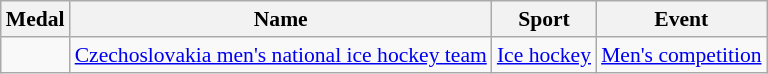<table class="wikitable sortable" style="font-size:90%">
<tr>
<th>Medal</th>
<th>Name</th>
<th>Sport</th>
<th>Event</th>
</tr>
<tr>
<td></td>
<td><a href='#'>Czechoslovakia men's national ice hockey team</a><br></td>
<td><a href='#'>Ice hockey</a></td>
<td><a href='#'>Men's competition</a></td>
</tr>
</table>
